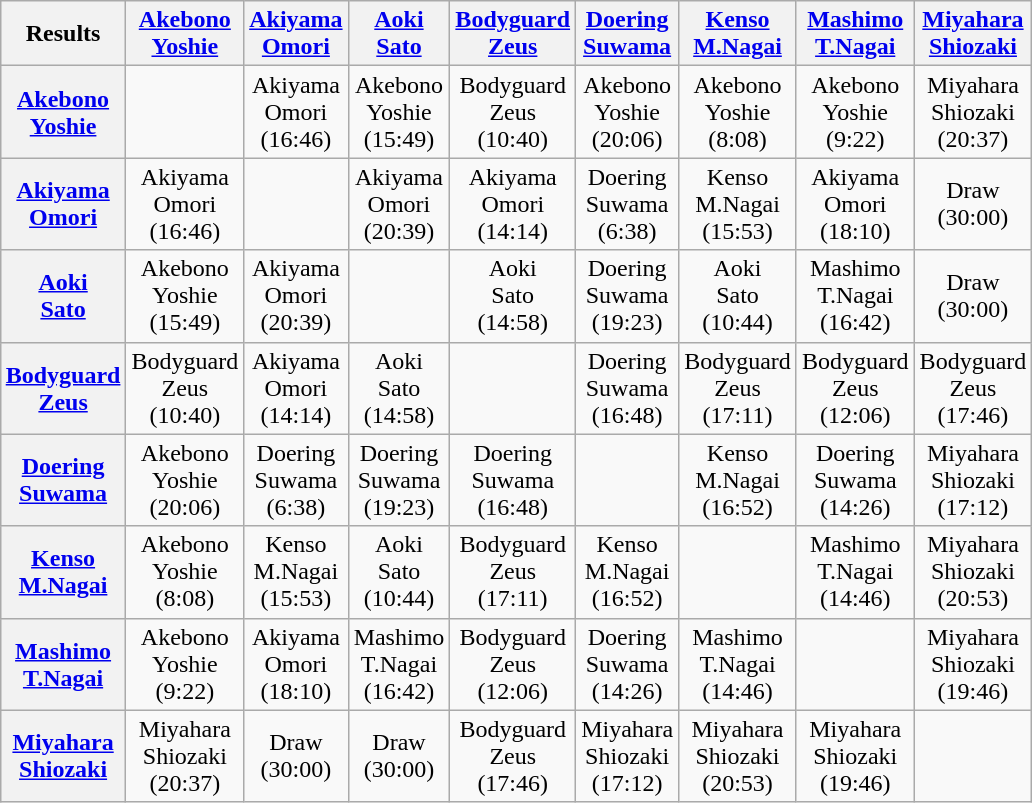<table class="wikitable" style="text-align:center; margin: 1em auto 1em auto">
<tr>
<th>Results</th>
<th><a href='#'>Akebono</a><br><a href='#'>Yoshie</a></th>
<th><a href='#'>Akiyama</a><br><a href='#'>Omori</a></th>
<th><a href='#'>Aoki</a><br><a href='#'>Sato</a></th>
<th><a href='#'>Bodyguard</a><br><a href='#'>Zeus</a></th>
<th><a href='#'>Doering</a><br><a href='#'>Suwama</a></th>
<th><a href='#'>Kenso</a><br><a href='#'>M.Nagai</a></th>
<th><a href='#'>Mashimo</a><br><a href='#'>T.Nagai</a></th>
<th><a href='#'>Miyahara</a><br><a href='#'>Shiozaki</a></th>
</tr>
<tr>
<th><a href='#'>Akebono</a><br><a href='#'>Yoshie</a></th>
<td></td>
<td>Akiyama<br>Omori<br>(16:46)</td>
<td>Akebono<br>Yoshie<br>(15:49)</td>
<td>Bodyguard<br>Zeus<br>(10:40)</td>
<td>Akebono<br>Yoshie<br>(20:06)</td>
<td>Akebono<br>Yoshie<br>(8:08)</td>
<td>Akebono<br>Yoshie<br>(9:22)</td>
<td>Miyahara<br>Shiozaki<br>(20:37)</td>
</tr>
<tr>
<th><a href='#'>Akiyama</a><br><a href='#'>Omori</a></th>
<td>Akiyama<br>Omori<br>(16:46)</td>
<td></td>
<td>Akiyama<br>Omori<br>(20:39)</td>
<td>Akiyama<br>Omori<br>(14:14)</td>
<td>Doering<br>Suwama<br>(6:38)</td>
<td>Kenso<br>M.Nagai<br>(15:53)</td>
<td>Akiyama<br>Omori<br>(18:10)</td>
<td>Draw<br>(30:00)</td>
</tr>
<tr>
<th><a href='#'>Aoki</a><br><a href='#'>Sato</a></th>
<td>Akebono<br>Yoshie<br>(15:49)</td>
<td>Akiyama<br>Omori<br>(20:39)</td>
<td></td>
<td>Aoki<br>Sato<br>(14:58)</td>
<td>Doering<br>Suwama<br>(19:23)</td>
<td>Aoki<br>Sato<br>(10:44)</td>
<td>Mashimo<br>T.Nagai<br>(16:42)</td>
<td>Draw<br>(30:00)</td>
</tr>
<tr>
<th><a href='#'>Bodyguard</a><br><a href='#'>Zeus</a></th>
<td>Bodyguard<br>Zeus<br>(10:40)</td>
<td>Akiyama<br>Omori<br>(14:14)</td>
<td>Aoki<br>Sato<br>(14:58)</td>
<td></td>
<td>Doering<br>Suwama<br>(16:48)</td>
<td>Bodyguard<br>Zeus<br>(17:11)</td>
<td>Bodyguard<br>Zeus<br>(12:06)</td>
<td>Bodyguard<br>Zeus<br>(17:46)</td>
</tr>
<tr>
<th><a href='#'>Doering</a><br><a href='#'>Suwama</a></th>
<td>Akebono<br>Yoshie<br>(20:06)</td>
<td>Doering<br>Suwama<br>(6:38)</td>
<td>Doering<br>Suwama<br>(19:23)</td>
<td>Doering<br>Suwama<br>(16:48)</td>
<td></td>
<td>Kenso<br>M.Nagai<br>(16:52)</td>
<td>Doering<br>Suwama<br>(14:26)</td>
<td>Miyahara<br>Shiozaki<br>(17:12)</td>
</tr>
<tr>
<th><a href='#'>Kenso</a><br><a href='#'>M.Nagai</a></th>
<td>Akebono<br>Yoshie<br>(8:08)</td>
<td>Kenso<br>M.Nagai<br>(15:53)</td>
<td>Aoki<br>Sato<br>(10:44)</td>
<td>Bodyguard<br>Zeus<br>(17:11)</td>
<td>Kenso<br>M.Nagai<br>(16:52)</td>
<td></td>
<td>Mashimo<br>T.Nagai<br>(14:46)</td>
<td>Miyahara<br>Shiozaki<br>(20:53)</td>
</tr>
<tr>
<th><a href='#'>Mashimo</a><br><a href='#'>T.Nagai</a></th>
<td>Akebono<br>Yoshie<br>(9:22)</td>
<td>Akiyama<br>Omori<br>(18:10)</td>
<td>Mashimo<br>T.Nagai<br>(16:42)</td>
<td>Bodyguard<br>Zeus<br>(12:06)</td>
<td>Doering<br>Suwama<br>(14:26)</td>
<td>Mashimo<br>T.Nagai<br>(14:46)</td>
<td></td>
<td>Miyahara<br>Shiozaki<br>(19:46)</td>
</tr>
<tr>
<th><a href='#'>Miyahara</a><br><a href='#'>Shiozaki</a></th>
<td>Miyahara<br>Shiozaki<br>(20:37)</td>
<td>Draw<br>(30:00)</td>
<td>Draw<br>(30:00)</td>
<td>Bodyguard<br>Zeus<br>(17:46)</td>
<td>Miyahara<br>Shiozaki<br>(17:12)</td>
<td>Miyahara<br>Shiozaki<br>(20:53)</td>
<td>Miyahara<br>Shiozaki<br>(19:46)</td>
<td></td>
</tr>
</table>
